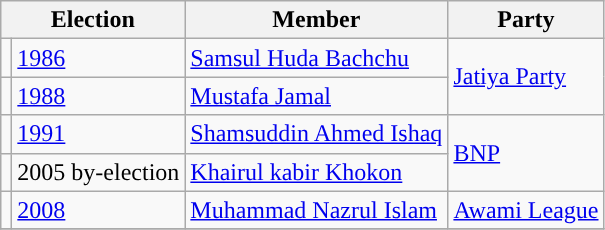<table class="wikitable">
<tr>
<th colspan="2">Election</th>
<th>Member</th>
<th>Party</th>
</tr>
<tr>
<td style="background-color:"></td>
<td><a href='#'>1986</a></td>
<td><a href='#'>Samsul Huda Bachchu</a></td>
<td rowspan="2"><a href='#'>Jatiya Party</a></td>
</tr>
<tr>
<td style="background-color:"></td>
<td><a href='#'>1988</a></td>
<td><a href='#'>Mustafa Jamal</a></td>
</tr>
<tr>
<td style="background-color:"></td>
<td><a href='#'>1991</a></td>
<td><a href='#'>Shamsuddin Ahmed Ishaq</a></td>
<td rowspan="2"><a href='#'>BNP</a></td>
</tr>
<tr>
<td style="background-color:"></td>
<td>2005 by-election</td>
<td><a href='#'>Khairul kabir Khokon</a></td>
</tr>
<tr>
<td style="background-color:"></td>
<td><a href='#'>2008</a></td>
<td><a href='#'>Muhammad Nazrul Islam</a></td>
<td><a href='#'>Awami League</a></td>
</tr>
<tr>
</tr>
</table>
